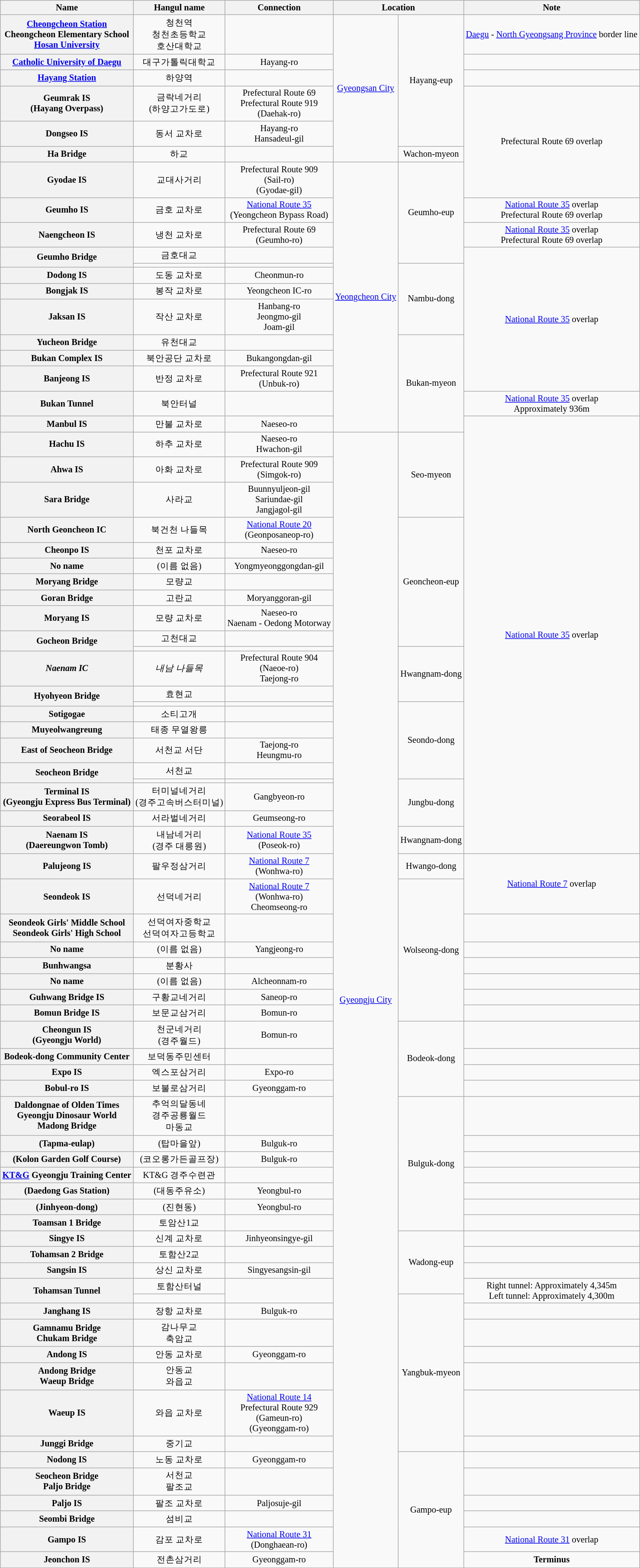<table class="wikitable" style="font-size: 85%; text-align: center;">
<tr>
<th>Name </th>
<th>Hangul name</th>
<th>Connection</th>
<th colspan="2">Location</th>
<th>Note</th>
</tr>
<tr>
<th><a href='#'>Cheongcheon Station</a><br>Cheongcheon Elementary School<br><a href='#'>Hosan University</a></th>
<td>청천역<br>청천초등학교<br>호산대학교</td>
<td></td>
<td rowspan=6><a href='#'>Gyeongsan City</a></td>
<td rowspan=5>Hayang-eup</td>
<td><a href='#'>Daegu</a> - <a href='#'>North Gyeongsang Province</a> border line</td>
</tr>
<tr>
<th><a href='#'>Catholic University of Daegu</a></th>
<td>대구가톨릭대학교</td>
<td>Hayang-ro</td>
<td></td>
</tr>
<tr>
<th><a href='#'>Hayang Station</a></th>
<td>하양역</td>
<td></td>
<td></td>
</tr>
<tr>
<th>Geumrak IS<br>(Hayang Overpass)</th>
<td>금락네거리<br>(하양고가도로)</td>
<td>Prefectural Route 69<br>Prefectural Route 919<br>(Daehak-ro)</td>
<td rowspan=4>Prefectural Route 69 overlap</td>
</tr>
<tr>
<th>Dongseo IS</th>
<td>동서 교차로</td>
<td>Hayang-ro<br>Hansadeul-gil</td>
</tr>
<tr>
<th>Ha Bridge</th>
<td>하교</td>
<td></td>
<td>Wachon-myeon</td>
</tr>
<tr>
<th>Gyodae IS</th>
<td>교대사거리</td>
<td>Prefectural Route 909<br>(Sail-ro)<br>(Gyodae-gil)</td>
<td rowspan=13><a href='#'>Yeongcheon City</a></td>
<td rowspan=4>Geumho-eup</td>
</tr>
<tr>
<th>Geumho IS</th>
<td>금호 교차로</td>
<td><a href='#'>National Route 35</a><br>(Yeongcheon Bypass Road)</td>
<td><a href='#'>National Route 35</a> overlap<br>Prefectural Route 69 overlap</td>
</tr>
<tr>
<th>Naengcheon IS</th>
<td>냉천 교차로</td>
<td>Prefectural Route 69<br>(Geumho-ro)</td>
<td><a href='#'>National Route 35</a> overlap<br>Prefectural Route 69 overlap</td>
</tr>
<tr>
<th rowspan=2>Geumho Bridge</th>
<td>금호대교</td>
<td></td>
<td rowspan=8><a href='#'>National Route 35</a> overlap</td>
</tr>
<tr>
<td></td>
<td></td>
<td rowspan=4>Nambu-dong</td>
</tr>
<tr>
<th>Dodong IS</th>
<td>도동 교차로</td>
<td>Cheonmun-ro</td>
</tr>
<tr>
<th>Bongjak IS</th>
<td>봉작 교차로</td>
<td>Yeongcheon IC-ro</td>
</tr>
<tr>
<th>Jaksan IS</th>
<td>작산 교차로</td>
<td>Hanbang-ro<br>Jeongmo-gil<br>Joam-gil</td>
</tr>
<tr>
<th>Yucheon Bridge</th>
<td>유천대교</td>
<td></td>
<td rowspan=5>Bukan-myeon</td>
</tr>
<tr>
<th>Bukan Complex IS</th>
<td>북안공단 교차로</td>
<td>Bukangongdan-gil</td>
</tr>
<tr>
<th>Banjeong IS</th>
<td>반정 교차로</td>
<td>Prefectural Route 921<br>(Unbuk-ro)</td>
</tr>
<tr>
<th>Bukan Tunnel</th>
<td>북안터널</td>
<td></td>
<td><a href='#'>National Route 35</a> overlap<br>Approximately 936m</td>
</tr>
<tr>
<th>Manbul IS</th>
<td>만불 교차로</td>
<td>Naeseo-ro</td>
<td rowspan=23><a href='#'>National Route 35</a> overlap</td>
</tr>
<tr>
<th>Hachu IS</th>
<td>하추 교차로</td>
<td>Naeseo-ro<br>Hwachon-gil</td>
<td rowspan=58><a href='#'>Gyeongju City</a></td>
<td rowspan=3>Seo-myeon</td>
</tr>
<tr>
<th>Ahwa IS</th>
<td>아화 교차로</td>
<td>Prefectural Route 909<br>(Simgok-ro)</td>
</tr>
<tr>
<th>Sara Bridge</th>
<td>사라교</td>
<td>Buunnyuljeon-gil<br>Sariundae-gil<br>Jangjagol-gil</td>
</tr>
<tr>
<th>North Geoncheon IC</th>
<td>북건천 나들목</td>
<td><a href='#'>National Route 20</a><br>(Geonposaneop-ro)</td>
<td rowspan=7>Geoncheon-eup</td>
</tr>
<tr>
<th>Cheonpo IS</th>
<td>천포 교차로</td>
<td>Naeseo-ro</td>
</tr>
<tr>
<th>No name</th>
<td>(이름 없음)</td>
<td>Yongmyeonggongdan-gil</td>
</tr>
<tr>
<th>Moryang Bridge</th>
<td>모량교</td>
<td></td>
</tr>
<tr>
<th>Goran Bridge</th>
<td>고란교</td>
<td>Moryanggoran-gil</td>
</tr>
<tr>
<th>Moryang IS</th>
<td>모량 교차로</td>
<td>Naeseo-ro<br>Naenam - Oedong Motorway</td>
</tr>
<tr>
<th rowspan=2>Gocheon Bridge</th>
<td>고천대교</td>
<td></td>
</tr>
<tr>
<td></td>
<td></td>
<td rowspan=3>Hwangnam-dong</td>
</tr>
<tr>
<th><em>Naenam IC</em></th>
<td><em>내남 나들목</em></td>
<td>Prefectural Route 904<br>(Naeoe-ro)<br>Taejong-ro</td>
</tr>
<tr>
<th rowspan=2>Hyohyeon Bridge</th>
<td>효현교</td>
<td></td>
</tr>
<tr>
<td></td>
<td></td>
<td rowspan=5>Seondo-dong</td>
</tr>
<tr>
<th>Sotigogae</th>
<td>소티고개</td>
<td></td>
</tr>
<tr>
<th>Muyeolwangreung</th>
<td>태종 무열왕릉</td>
<td></td>
</tr>
<tr>
<th>East of Seocheon Bridge</th>
<td>서천교 서단</td>
<td>Taejong-ro<br>Heungmu-ro</td>
</tr>
<tr>
<th rowspan=2>Seocheon Bridge</th>
<td>서천교</td>
<td></td>
</tr>
<tr>
<td></td>
<td></td>
<td rowspan=3>Jungbu-dong</td>
</tr>
<tr>
<th>Terminal IS<br>(Gyeongju Express Bus Terminal)</th>
<td>터미널네거리<br>(경주고속버스터미널)</td>
<td>Gangbyeon-ro</td>
</tr>
<tr>
<th>Seorabeol IS</th>
<td>서라벌네거리</td>
<td>Geumseong-ro</td>
</tr>
<tr>
<th>Naenam IS<br>(Daereungwon Tomb)</th>
<td>내남네거리<br>(경주 대릉원)</td>
<td><a href='#'>National Route 35</a><br>(Poseok-ro)</td>
<td>Hwangnam-dong</td>
</tr>
<tr>
<th>Palujeong IS</th>
<td>팔우정삼거리</td>
<td><a href='#'>National Route 7</a><br>(Wonhwa-ro)</td>
<td>Hwango-dong</td>
<td rowspan=2><a href='#'>National Route 7</a> overlap</td>
</tr>
<tr>
<th>Seondeok IS</th>
<td>선덕네거리</td>
<td><a href='#'>National Route 7</a><br>(Wonhwa-ro)<br>Cheomseong-ro</td>
<td rowspan=7>Wolseong-dong</td>
</tr>
<tr>
<th>Seondeok Girls' Middle School<br>Seondeok Girls' High School</th>
<td>선덕여자중학교<br>선덕여자고등학교</td>
<td></td>
<td></td>
</tr>
<tr>
<th>No name</th>
<td>(이름 없음)</td>
<td>Yangjeong-ro</td>
<td></td>
</tr>
<tr>
<th>Bunhwangsa</th>
<td>분황사</td>
<td></td>
<td></td>
</tr>
<tr>
<th>No name</th>
<td>(이름 없음)</td>
<td>Alcheonnam-ro</td>
<td></td>
</tr>
<tr>
<th>Guhwang Bridge IS</th>
<td>구황교네거리</td>
<td>Saneop-ro</td>
<td></td>
</tr>
<tr>
<th>Bomun Bridge IS</th>
<td>보문교삼거리</td>
<td>Bomun-ro</td>
<td></td>
</tr>
<tr>
<th>Cheongun IS<br>(Gyeongju World)</th>
<td>천군네거리<br>(경주월드)</td>
<td>Bomun-ro</td>
<td rowspan=4>Bodeok-dong</td>
<td></td>
</tr>
<tr>
<th>Bodeok-dong Community Center</th>
<td>보덕동주민센터</td>
<td></td>
<td></td>
</tr>
<tr>
<th>Expo IS</th>
<td>엑스포삼거리</td>
<td>Expo-ro</td>
<td></td>
</tr>
<tr>
<th>Bobul-ro IS</th>
<td>보불로삼거리</td>
<td>Gyeonggam-ro</td>
<td></td>
</tr>
<tr>
<th>Daldongnae of Olden Times<br>Gyeongju Dinosaur World<br>Madong Bridge</th>
<td>추억의달동네<br>경주공룡월드<br>마동교</td>
<td></td>
<td rowspan=7>Bulguk-dong</td>
<td></td>
</tr>
<tr>
<th>(Tapma-eulap)</th>
<td>(탑마을앞)</td>
<td>Bulguk-ro</td>
<td></td>
</tr>
<tr>
<th>(Kolon Garden Golf Course)</th>
<td>(코오롱가든골프장)</td>
<td>Bulguk-ro</td>
<td></td>
</tr>
<tr>
<th><a href='#'>KT&G</a> Gyeongju Training Center</th>
<td>KT&G 경주수련관</td>
<td></td>
<td></td>
</tr>
<tr>
<th>(Daedong Gas Station)</th>
<td>(대동주유소)</td>
<td>Yeongbul-ro</td>
<td></td>
</tr>
<tr>
<th>(Jinhyeon-dong)</th>
<td>(진현동)</td>
<td>Yeongbul-ro</td>
<td></td>
</tr>
<tr>
<th>Toamsan 1 Bridge</th>
<td>토암산1교</td>
<td></td>
<td></td>
</tr>
<tr>
<th>Singye IS</th>
<td>신계 교차로</td>
<td>Jinhyeonsingye-gil</td>
<td rowspan=4>Wadong-eup</td>
<td></td>
</tr>
<tr>
<th>Tohamsan 2 Bridge</th>
<td>토함산2교</td>
<td></td>
<td></td>
</tr>
<tr>
<th>Sangsin IS</th>
<td>상신 교차로</td>
<td>Singyesangsin-gil</td>
<td></td>
</tr>
<tr>
<th rowspan=2>Tohamsan Tunnel</th>
<td>토함산터널</td>
<td rowspan=2></td>
<td rowspan=2>Right tunnel: Approximately 4,345m<br>Left tunnel: Approximately 4,300m</td>
</tr>
<tr>
<td></td>
<td rowspan=7>Yangbuk-myeon</td>
</tr>
<tr>
<th>Janghang IS</th>
<td>장항 교차로</td>
<td>Bulguk-ro</td>
<td></td>
</tr>
<tr>
<th>Gamnamu Bridge<br>Chukam Bridge</th>
<td>감나무교<br>축암교</td>
<td></td>
<td></td>
</tr>
<tr>
<th>Andong IS</th>
<td>안동 교차로</td>
<td>Gyeonggam-ro</td>
<td></td>
</tr>
<tr>
<th>Andong Bridge<br>Waeup Bridge</th>
<td>안동교<br>와읍교</td>
<td></td>
<td></td>
</tr>
<tr>
<th>Waeup IS</th>
<td>와읍 교차로</td>
<td><a href='#'>National Route 14</a><br>Prefectural Route 929<br>(Gameun-ro)<br>(Gyeonggam-ro)</td>
<td></td>
</tr>
<tr>
<th>Junggi Bridge</th>
<td>중기교</td>
<td></td>
<td></td>
</tr>
<tr>
<th>Nodong IS</th>
<td>노동 교차로</td>
<td>Gyeonggam-ro</td>
<td rowspan=6>Gampo-eup</td>
<td></td>
</tr>
<tr>
<th>Seocheon Bridge<br>Paljo Bridge</th>
<td>서천교<br>팔조교</td>
<td></td>
<td></td>
</tr>
<tr>
<th>Paljo IS</th>
<td>팔조 교차로</td>
<td>Paljosuje-gil</td>
<td></td>
</tr>
<tr>
<th>Seombi Bridge</th>
<td>섬비교</td>
<td></td>
<td></td>
</tr>
<tr>
<th>Gampo IS</th>
<td>감포 교차로</td>
<td><a href='#'>National Route 31</a><br>(Donghaean-ro)</td>
<td><a href='#'>National Route 31</a> overlap</td>
</tr>
<tr>
<th>Jeonchon IS</th>
<td>전촌삼거리</td>
<td>Gyeonggam-ro</td>
<td><strong>Terminus</strong></td>
</tr>
<tr>
</tr>
</table>
